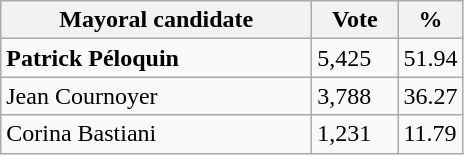<table class="wikitable">
<tr>
<th bgcolor="#DDDDFF" width="200px">Mayoral candidate</th>
<th bgcolor="#DDDDFF" width="50px">Vote</th>
<th bgcolor="#DDDDFF" width="30px">%</th>
</tr>
<tr>
<td><strong>Patrick Péloquin</strong></td>
<td>5,425</td>
<td>51.94</td>
</tr>
<tr>
<td>Jean Cournoyer</td>
<td>3,788</td>
<td>36.27</td>
</tr>
<tr>
<td>Corina Bastiani</td>
<td>1,231</td>
<td>11.79</td>
</tr>
</table>
